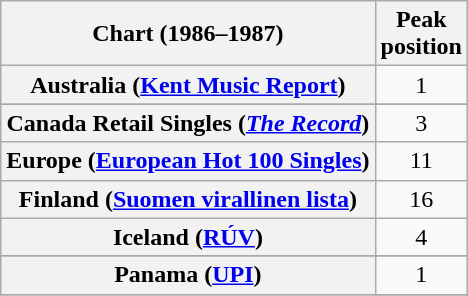<table class="wikitable sortable plainrowheaders" style="text-align:center">
<tr>
<th scope="col">Chart (1986–1987)</th>
<th scope="col">Peak<br>position</th>
</tr>
<tr>
<th scope="row">Australia (<a href='#'>Kent Music Report</a>)</th>
<td>1</td>
</tr>
<tr>
</tr>
<tr>
</tr>
<tr>
</tr>
<tr>
</tr>
<tr>
<th scope="row">Canada Retail Singles (<a href='#'><em>The Record</em></a>)</th>
<td>3</td>
</tr>
<tr>
<th scope="row">Europe (<a href='#'>European Hot 100 Singles</a>)</th>
<td>11</td>
</tr>
<tr>
<th scope="row">Finland (<a href='#'>Suomen virallinen lista</a>)</th>
<td>16</td>
</tr>
<tr>
<th scope="row">Iceland (<a href='#'>RÚV</a>)</th>
<td>4</td>
</tr>
<tr>
</tr>
<tr>
</tr>
<tr>
</tr>
<tr>
</tr>
<tr>
<th scope="row">Panama (<a href='#'>UPI</a>)</th>
<td>1</td>
</tr>
<tr>
</tr>
<tr>
</tr>
<tr>
</tr>
<tr>
</tr>
<tr>
</tr>
<tr>
</tr>
<tr>
</tr>
</table>
